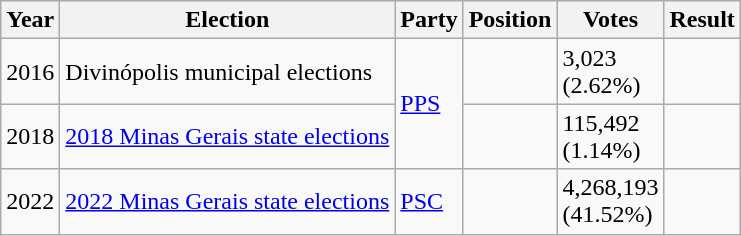<table class="wikitable">
<tr>
<th>Year</th>
<th>Election</th>
<th>Party</th>
<th>Position</th>
<th>Votes</th>
<th>Result</th>
</tr>
<tr>
<td>2016</td>
<td>Divinópolis municipal elections</td>
<td rowspan="2"><a href='#'>PPS</a></td>
<td></td>
<td>3,023<br>(2.62%)</td>
<td></td>
</tr>
<tr>
<td>2018</td>
<td><a href='#'>2018 Minas Gerais state elections</a></td>
<td></td>
<td>115,492<br>(1.14%)</td>
<td></td>
</tr>
<tr>
<td>2022</td>
<td><a href='#'>2022 Minas Gerais state elections</a></td>
<td rowspan="1"><a href='#'>PSC</a></td>
<td></td>
<td>4,268,193<br>(41.52%)</td>
<td></td>
</tr>
</table>
